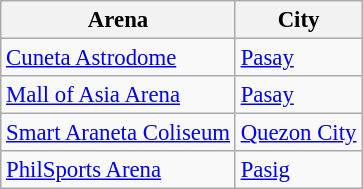<table class="wikitable sortable" style="font-size:95%">
<tr>
<th>Arena</th>
<th>City</th>
</tr>
<tr>
<td><a href='#'>Cuneta Astrodome</a></td>
<td><a href='#'>Pasay</a></td>
</tr>
<tr>
<td><a href='#'>Mall of Asia Arena</a></td>
<td><a href='#'>Pasay</a></td>
</tr>
<tr>
<td><a href='#'>Smart Araneta Coliseum</a></td>
<td><a href='#'>Quezon City</a></td>
</tr>
<tr>
<td><a href='#'>PhilSports Arena</a></td>
<td><a href='#'>Pasig</a></td>
</tr>
</table>
